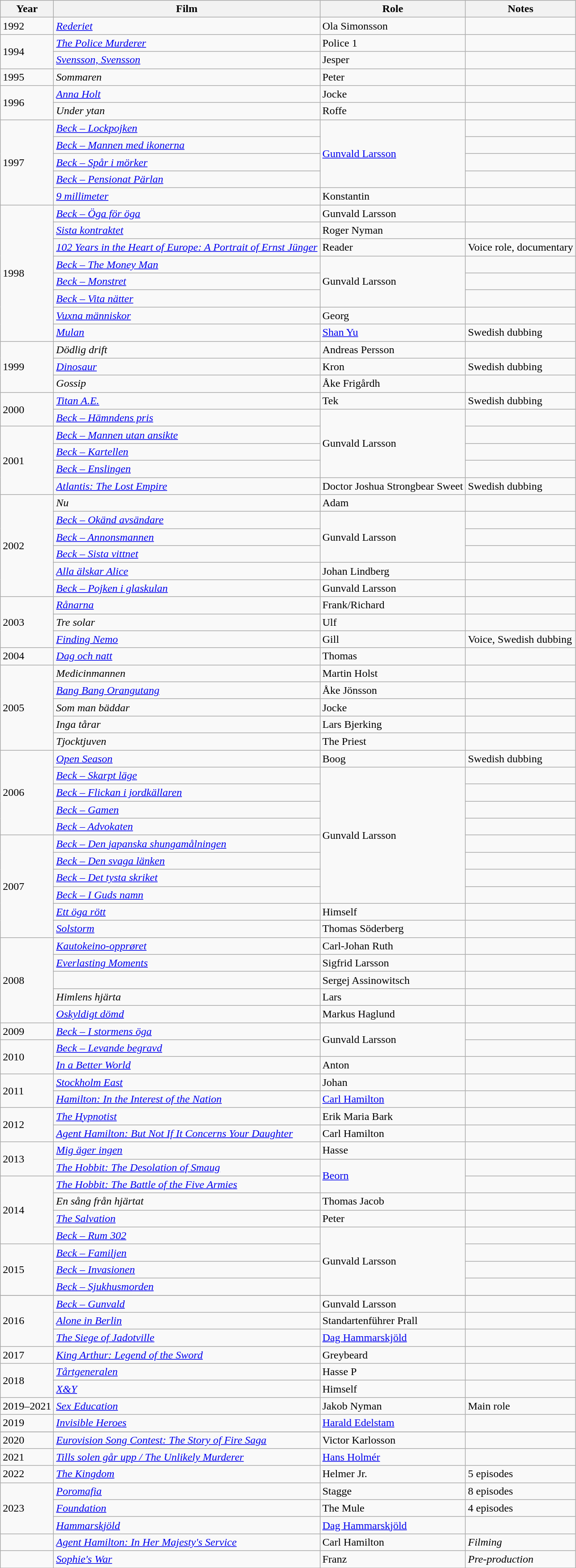<table class="wikitable sortable">
<tr>
<th>Year</th>
<th>Film</th>
<th>Role</th>
<th class="unsortable">Notes</th>
</tr>
<tr>
<td>1992</td>
<td><em><a href='#'>Rederiet</a></em></td>
<td>Ola Simonsson</td>
<td></td>
</tr>
<tr>
<td rowspan="2">1994</td>
<td><em><a href='#'>The Police Murderer</a></em></td>
<td>Police 1</td>
<td></td>
</tr>
<tr>
<td><em><a href='#'>Svensson, Svensson</a></em></td>
<td>Jesper</td>
<td></td>
</tr>
<tr>
<td>1995</td>
<td><em>Sommaren</em></td>
<td>Peter</td>
<td></td>
</tr>
<tr>
<td rowspan="2">1996</td>
<td><em><a href='#'>Anna Holt</a></em></td>
<td>Jocke</td>
<td></td>
</tr>
<tr>
<td><em>Under ytan</em></td>
<td>Roffe</td>
<td></td>
</tr>
<tr>
<td rowspan="5">1997</td>
<td><em><a href='#'>Beck – Lockpojken</a></em></td>
<td rowspan="4"><a href='#'>Gunvald Larsson</a></td>
<td></td>
</tr>
<tr>
<td><em><a href='#'>Beck – Mannen med ikonerna</a></em></td>
<td></td>
</tr>
<tr>
<td><em><a href='#'>Beck – Spår i mörker</a></em></td>
<td></td>
</tr>
<tr>
<td><em><a href='#'>Beck – Pensionat Pärlan</a></em></td>
<td></td>
</tr>
<tr>
<td><em><a href='#'>9 millimeter</a></em></td>
<td>Konstantin</td>
<td></td>
</tr>
<tr>
<td rowspan="8">1998</td>
<td><em><a href='#'>Beck – Öga för öga</a></em></td>
<td>Gunvald Larsson</td>
<td></td>
</tr>
<tr>
<td><em><a href='#'>Sista kontraktet</a></em></td>
<td>Roger Nyman</td>
<td></td>
</tr>
<tr>
<td><em><a href='#'>102 Years in the Heart of Europe: A Portrait of Ernst Jünger</a></em></td>
<td>Reader</td>
<td>Voice role, documentary</td>
</tr>
<tr>
<td><em><a href='#'>Beck – The Money Man</a></em></td>
<td rowspan="3">Gunvald Larsson</td>
<td></td>
</tr>
<tr>
<td><em><a href='#'>Beck – Monstret</a></em></td>
<td></td>
</tr>
<tr>
<td><em><a href='#'>Beck – Vita nätter</a></em></td>
<td></td>
</tr>
<tr>
<td><em><a href='#'>Vuxna människor</a></em></td>
<td>Georg</td>
<td></td>
</tr>
<tr>
<td><em><a href='#'>Mulan</a></em></td>
<td><a href='#'>Shan Yu</a></td>
<td>Swedish dubbing</td>
</tr>
<tr>
<td rowspan="3">1999</td>
<td><em>Dödlig drift</em></td>
<td>Andreas Persson</td>
<td></td>
</tr>
<tr>
<td><em><a href='#'>Dinosaur</a></em></td>
<td>Kron</td>
<td>Swedish dubbing</td>
</tr>
<tr>
<td><em>Gossip</em></td>
<td>Åke Frigårdh</td>
<td></td>
</tr>
<tr>
<td rowspan="2">2000</td>
<td><em><a href='#'>Titan A.E.</a></em></td>
<td>Tek</td>
<td>Swedish dubbing</td>
</tr>
<tr>
<td><em><a href='#'>Beck – Hämndens pris</a></em></td>
<td rowspan="4">Gunvald Larsson</td>
<td></td>
</tr>
<tr>
<td rowspan="4">2001</td>
<td><em><a href='#'>Beck – Mannen utan ansikte</a></em></td>
<td></td>
</tr>
<tr>
<td><em><a href='#'>Beck – Kartellen</a></em></td>
<td></td>
</tr>
<tr>
<td><em><a href='#'>Beck – Enslingen</a></em></td>
<td></td>
</tr>
<tr>
<td><em><a href='#'>Atlantis: The Lost Empire</a></em></td>
<td>Doctor Joshua Strongbear Sweet</td>
<td>Swedish dubbing</td>
</tr>
<tr>
<td rowspan="6">2002</td>
<td><em>Nu</em></td>
<td>Adam</td>
<td></td>
</tr>
<tr>
<td><em><a href='#'>Beck – Okänd avsändare</a></em></td>
<td rowspan="3">Gunvald Larsson</td>
<td></td>
</tr>
<tr>
<td><em><a href='#'>Beck – Annonsmannen</a></em></td>
<td></td>
</tr>
<tr>
<td><em><a href='#'>Beck – Sista vittnet</a></em></td>
<td></td>
</tr>
<tr>
<td><em><a href='#'>Alla älskar Alice</a></em></td>
<td>Johan Lindberg</td>
<td></td>
</tr>
<tr>
<td><em><a href='#'>Beck – Pojken i glaskulan</a></em></td>
<td>Gunvald Larsson</td>
<td></td>
</tr>
<tr>
<td rowspan="3">2003</td>
<td><em><a href='#'>Rånarna</a></em></td>
<td>Frank/Richard</td>
<td></td>
</tr>
<tr>
<td><em>Tre solar</em></td>
<td>Ulf</td>
<td></td>
</tr>
<tr>
<td><em><a href='#'>Finding Nemo</a></em></td>
<td>Gill</td>
<td>Voice, Swedish dubbing</td>
</tr>
<tr>
<td>2004</td>
<td><em><a href='#'>Dag och natt</a></em></td>
<td>Thomas</td>
<td></td>
</tr>
<tr>
<td rowspan="5">2005</td>
<td><em>Medicinmannen</em></td>
<td>Martin Holst</td>
<td></td>
</tr>
<tr>
<td><em><a href='#'>Bang Bang Orangutang</a></em></td>
<td>Åke Jönsson</td>
<td></td>
</tr>
<tr>
<td><em>Som man bäddar</em></td>
<td>Jocke</td>
<td></td>
</tr>
<tr>
<td><em>Inga tårar</em></td>
<td>Lars Bjerking</td>
<td></td>
</tr>
<tr>
<td><em>Tjocktjuven</em></td>
<td>The Priest</td>
<td></td>
</tr>
<tr>
<td rowspan="5">2006</td>
<td><em><a href='#'>Open Season</a></em></td>
<td>Boog</td>
<td>Swedish dubbing</td>
</tr>
<tr>
<td><em><a href='#'>Beck – Skarpt läge</a></em></td>
<td rowspan="8">Gunvald Larsson</td>
<td></td>
</tr>
<tr>
<td><em><a href='#'>Beck – Flickan i jordkällaren</a></em></td>
<td></td>
</tr>
<tr>
<td><em><a href='#'>Beck – Gamen</a></em></td>
<td></td>
</tr>
<tr>
<td><em><a href='#'>Beck – Advokaten</a></em></td>
<td></td>
</tr>
<tr>
<td rowspan="6">2007</td>
<td><em><a href='#'>Beck – Den japanska shungamålningen</a></em></td>
<td></td>
</tr>
<tr>
<td><em><a href='#'>Beck – Den svaga länken</a></em></td>
<td></td>
</tr>
<tr>
<td><em><a href='#'>Beck – Det tysta skriket</a></em></td>
<td></td>
</tr>
<tr>
<td><em><a href='#'>Beck – I Guds namn</a></em></td>
<td></td>
</tr>
<tr>
<td><em><a href='#'>Ett öga rött</a></em></td>
<td>Himself</td>
<td></td>
</tr>
<tr>
<td><em><a href='#'>Solstorm</a></em></td>
<td>Thomas Söderberg</td>
<td></td>
</tr>
<tr>
<td rowspan="5">2008</td>
<td><em><a href='#'>Kautokeino-opprøret</a></em></td>
<td>Carl-Johan Ruth</td>
<td></td>
</tr>
<tr>
<td><em><a href='#'>Everlasting Moments</a></em></td>
<td>Sigfrid Larsson</td>
<td></td>
</tr>
<tr>
<td><em></em></td>
<td>Sergej Assinowitsch</td>
<td></td>
</tr>
<tr>
<td><em>Himlens hjärta</em></td>
<td>Lars</td>
<td></td>
</tr>
<tr>
<td><em><a href='#'>Oskyldigt dömd</a></em></td>
<td>Markus Haglund</td>
<td></td>
</tr>
<tr>
<td>2009</td>
<td><em><a href='#'>Beck – I stormens öga</a></em></td>
<td rowspan="2">Gunvald Larsson</td>
<td></td>
</tr>
<tr>
<td rowspan="2">2010</td>
<td><em><a href='#'>Beck – Levande begravd</a></em></td>
<td></td>
</tr>
<tr>
<td><em><a href='#'>In a Better World</a></em></td>
<td>Anton</td>
<td></td>
</tr>
<tr>
<td rowspan="2">2011</td>
<td><em><a href='#'>Stockholm East</a></em></td>
<td>Johan</td>
<td></td>
</tr>
<tr>
<td><em><a href='#'>Hamilton: In the Interest of the Nation</a></em></td>
<td><a href='#'>Carl Hamilton</a></td>
<td></td>
</tr>
<tr>
<td rowspan="2">2012</td>
<td><em><a href='#'>The Hypnotist</a></em></td>
<td>Erik Maria Bark</td>
<td></td>
</tr>
<tr>
<td><em><a href='#'>Agent Hamilton: But Not If It Concerns Your Daughter</a></em></td>
<td>Carl Hamilton</td>
<td></td>
</tr>
<tr>
<td rowspan="2">2013</td>
<td><em><a href='#'>Mig äger ingen</a></em></td>
<td>Hasse</td>
<td></td>
</tr>
<tr>
<td><em><a href='#'>The Hobbit: The Desolation of Smaug</a></em></td>
<td rowspan="2"><a href='#'>Beorn</a></td>
<td></td>
</tr>
<tr>
<td rowspan="4">2014</td>
<td><em><a href='#'>The Hobbit: The Battle of the Five Armies</a></em></td>
<td></td>
</tr>
<tr>
<td><em>En sång från hjärtat</em></td>
<td>Thomas Jacob</td>
<td></td>
</tr>
<tr>
<td><em><a href='#'>The Salvation</a></em></td>
<td>Peter</td>
<td></td>
</tr>
<tr>
<td><em><a href='#'>Beck – Rum 302</a></em></td>
<td rowspan="4">Gunvald Larsson</td>
<td></td>
</tr>
<tr>
<td rowspan="3">2015</td>
<td><em><a href='#'>Beck – Familjen</a></em></td>
<td></td>
</tr>
<tr>
<td><em><a href='#'>Beck – Invasionen</a></em></td>
<td></td>
</tr>
<tr>
<td><em><a href='#'>Beck – Sjukhusmorden</a></em></td>
<td></td>
</tr>
<tr>
</tr>
<tr>
<td rowspan="3">2016</td>
<td><em><a href='#'>Beck – Gunvald</a></em></td>
<td>Gunvald Larsson</td>
<td></td>
</tr>
<tr>
<td><em><a href='#'>Alone in Berlin</a> </em></td>
<td>Standartenführer Prall</td>
<td></td>
</tr>
<tr>
<td><em><a href='#'>The Siege of Jadotville</a></em></td>
<td><a href='#'>Dag Hammarskjöld</a></td>
<td></td>
</tr>
<tr>
<td>2017</td>
<td><em><a href='#'>King Arthur: Legend of the Sword</a></em></td>
<td>Greybeard</td>
<td></td>
</tr>
<tr>
<td rowspan="2">2018</td>
<td><em><a href='#'>Tårtgeneralen</a></em></td>
<td>Hasse P</td>
<td></td>
</tr>
<tr>
<td><em><a href='#'>X&Y</a></em></td>
<td>Himself</td>
<td></td>
</tr>
<tr>
<td>2019–2021</td>
<td><em><a href='#'>Sex Education</a></em></td>
<td>Jakob Nyman</td>
<td>Main role</td>
</tr>
<tr>
<td>2019</td>
<td><em><a href='#'>Invisible Heroes</a></em></td>
<td><a href='#'>Harald Edelstam</a></td>
<td></td>
</tr>
<tr>
</tr>
<tr>
<td>2020</td>
<td><em><a href='#'>Eurovision Song Contest: The Story of Fire Saga</a></em></td>
<td>Victor Karlosson</td>
<td></td>
</tr>
<tr>
<td>2021</td>
<td><em><a href='#'>Tills solen går upp / The Unlikely Murderer </a></em></td>
<td><a href='#'>Hans Holmér</a></td>
<td></td>
</tr>
<tr>
<td>2022</td>
<td><em><a href='#'>The Kingdom</a></em></td>
<td>Helmer Jr.</td>
<td>5 episodes</td>
</tr>
<tr>
<td rowspan="3">2023</td>
<td><em><a href='#'>Poromafia</a></em></td>
<td>Stagge</td>
<td>8 episodes</td>
</tr>
<tr>
<td><em><a href='#'>Foundation</a></em></td>
<td>The Mule</td>
<td>4 episodes</td>
</tr>
<tr>
<td><em><a href='#'>Hammarskjöld</a></em></td>
<td><a href='#'>Dag Hammarskjöld</a></td>
<td></td>
</tr>
<tr>
<td></td>
<td><em><a href='#'>Agent Hamilton: In Her Majesty's Service</a></em></td>
<td>Carl Hamilton</td>
<td><em>Filming</em></td>
</tr>
<tr>
<td></td>
<td><em><a href='#'>Sophie's War</a></em></td>
<td>Franz</td>
<td><em>Pre-production</em></td>
</tr>
<tr>
</tr>
</table>
